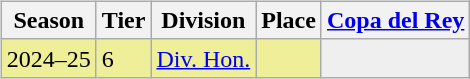<table>
<tr>
<td valign="top" width=0%><br><table class="wikitable">
<tr style="background:#f0f6fa;">
<th>Season</th>
<th>Tier</th>
<th>Division</th>
<th>Place</th>
<th><a href='#'>Copa del Rey</a></th>
</tr>
<tr>
<td style="background:#EFEF99;">2024–25</td>
<td style="background:#EFEF99;">6</td>
<td style="background:#EFEF99;"><a href='#'>Div. Hon.</a></td>
<td style="background:#EFEF99;"></td>
<th style="background:#efefef;"></th>
</tr>
</table>
</td>
</tr>
</table>
